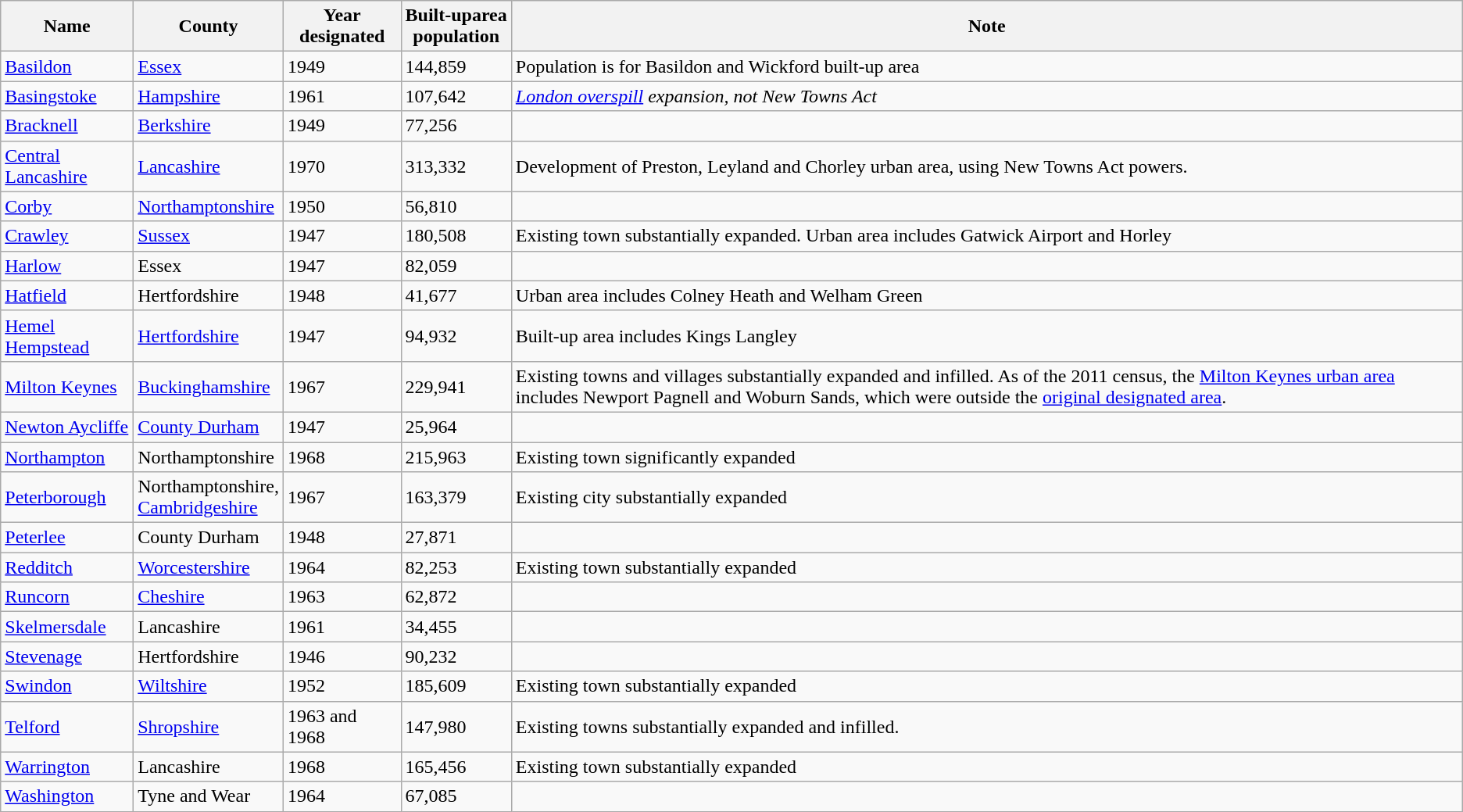<table class="wikitable sortable">
<tr>
<th>Name</th>
<th>County</th>
<th>Year designated</th>
<th>Built‑uparea <br>population</th>
<th>Note</th>
</tr>
<tr>
<td><a href='#'>Basildon</a></td>
<td><a href='#'>Essex</a></td>
<td>1949</td>
<td>144,859</td>
<td>Population is for Basildon and Wickford built-up area</td>
</tr>
<tr>
<td><a href='#'>Basingstoke</a></td>
<td><a href='#'>Hampshire</a></td>
<td>1961</td>
<td>107,642</td>
<td><em><a href='#'>London overspill</a> expansion, not New Towns Act</em></td>
</tr>
<tr>
<td><a href='#'>Bracknell</a></td>
<td><a href='#'>Berkshire</a></td>
<td>1949</td>
<td>77,256</td>
<td></td>
</tr>
<tr>
<td><a href='#'>Central Lancashire</a></td>
<td><a href='#'>Lancashire</a></td>
<td>1970</td>
<td>313,332</td>
<td>Development of Preston, Leyland and Chorley urban area, using New Towns Act powers.</td>
</tr>
<tr>
<td><a href='#'>Corby</a></td>
<td><a href='#'>Northamptonshire</a></td>
<td>1950</td>
<td>56,810</td>
<td></td>
</tr>
<tr>
<td><a href='#'>Crawley</a></td>
<td><a href='#'>Sussex</a></td>
<td>1947</td>
<td>180,508</td>
<td>Existing town substantially expanded. Urban area includes Gatwick Airport and Horley</td>
</tr>
<tr>
<td><a href='#'>Harlow</a></td>
<td>Essex</td>
<td>1947</td>
<td>82,059</td>
<td></td>
</tr>
<tr>
<td><a href='#'>Hatfield</a></td>
<td>Hertfordshire</td>
<td>1948</td>
<td>41,677</td>
<td>Urban area includes Colney Heath and Welham Green</td>
</tr>
<tr>
<td><a href='#'>Hemel Hempstead</a></td>
<td><a href='#'>Hertfordshire</a></td>
<td>1947</td>
<td>94,932</td>
<td>Built-up area includes Kings Langley</td>
</tr>
<tr>
<td><a href='#'>Milton Keynes</a></td>
<td><a href='#'>Buckinghamshire</a></td>
<td>1967</td>
<td>229,941</td>
<td>Existing towns and villages substantially expanded and infilled. As of the 2011 census, the <a href='#'>Milton Keynes urban area</a> includes Newport Pagnell and Woburn Sands, which were outside the <a href='#'>original designated area</a>.</td>
</tr>
<tr>
<td><a href='#'>Newton Aycliffe</a></td>
<td><a href='#'>County Durham</a></td>
<td>1947</td>
<td>25,964</td>
<td></td>
</tr>
<tr>
<td><a href='#'>Northampton</a></td>
<td>Northamptonshire</td>
<td>1968</td>
<td>215,963</td>
<td>Existing town significantly expanded</td>
</tr>
<tr>
<td><a href='#'>Peterborough</a></td>
<td>Northamptonshire,<br><a href='#'>Cambridgeshire</a></td>
<td>1967</td>
<td>163,379</td>
<td>Existing city substantially expanded</td>
</tr>
<tr>
<td><a href='#'>Peterlee</a></td>
<td>County Durham</td>
<td>1948</td>
<td>27,871</td>
<td></td>
</tr>
<tr>
<td><a href='#'>Redditch</a></td>
<td><a href='#'>Worcestershire</a></td>
<td>1964</td>
<td>82,253</td>
<td>Existing town substantially expanded</td>
</tr>
<tr>
<td><a href='#'>Runcorn</a></td>
<td><a href='#'>Cheshire</a></td>
<td>1963</td>
<td>62,872</td>
<td></td>
</tr>
<tr>
<td><a href='#'>Skelmersdale</a></td>
<td>Lancashire</td>
<td>1961</td>
<td>34,455</td>
<td></td>
</tr>
<tr>
<td><a href='#'>Stevenage</a></td>
<td>Hertfordshire</td>
<td>1946</td>
<td>90,232</td>
<td></td>
</tr>
<tr>
<td><a href='#'>Swindon</a></td>
<td><a href='#'>Wiltshire</a></td>
<td>1952</td>
<td>185,609</td>
<td>Existing town substantially expanded</td>
</tr>
<tr>
<td><a href='#'>Telford</a></td>
<td><a href='#'>Shropshire</a></td>
<td>1963 and 1968</td>
<td>147,980</td>
<td>Existing towns substantially expanded and infilled.</td>
</tr>
<tr>
<td><a href='#'>Warrington</a></td>
<td>Lancashire</td>
<td>1968</td>
<td>165,456</td>
<td>Existing town substantially expanded</td>
</tr>
<tr>
<td><a href='#'>Washington</a></td>
<td>Tyne and Wear</td>
<td>1964</td>
<td>67,085</td>
<td></td>
</tr>
</table>
